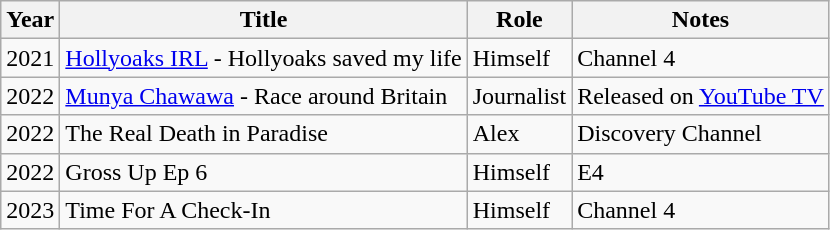<table class="wikitable">
<tr>
<th>Year</th>
<th>Title</th>
<th>Role</th>
<th>Notes</th>
</tr>
<tr>
<td>2021</td>
<td><a href='#'>Hollyoaks IRL</a> - Hollyoaks saved my life</td>
<td>Himself</td>
<td>Channel 4</td>
</tr>
<tr>
<td>2022</td>
<td><a href='#'>Munya Chawawa</a> - Race around Britain</td>
<td>Journalist</td>
<td>Released on <a href='#'>YouTube TV</a></td>
</tr>
<tr>
<td>2022</td>
<td>The Real Death in Paradise</td>
<td>Alex</td>
<td>Discovery Channel</td>
</tr>
<tr>
<td>2022</td>
<td>Gross Up Ep 6</td>
<td>Himself</td>
<td>E4</td>
</tr>
<tr>
<td>2023</td>
<td>Time For A Check-In</td>
<td>Himself</td>
<td>Channel 4</td>
</tr>
</table>
